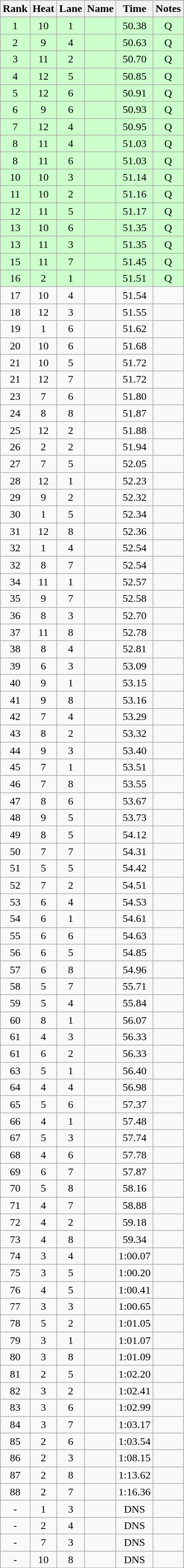<table class="wikitable sortable" style="text-align:center">
<tr>
<th>Rank</th>
<th>Heat</th>
<th>Lane</th>
<th>Name</th>
<th>Time</th>
<th>Notes</th>
</tr>
<tr bgcolor=ccffcc>
<td>1</td>
<td>10</td>
<td>1</td>
<td align=left></td>
<td>50.38</td>
<td>Q</td>
</tr>
<tr bgcolor=ccffcc>
<td>2</td>
<td>9</td>
<td>4</td>
<td align=left></td>
<td>50.63</td>
<td>Q</td>
</tr>
<tr bgcolor=ccffcc>
<td>3</td>
<td>11</td>
<td>2</td>
<td align=left></td>
<td>50.70</td>
<td>Q</td>
</tr>
<tr bgcolor=ccffcc>
<td>4</td>
<td>12</td>
<td>5</td>
<td align=left></td>
<td>50.85</td>
<td>Q</td>
</tr>
<tr bgcolor=ccffcc>
<td>5</td>
<td>12</td>
<td>6</td>
<td align=left></td>
<td>50.91</td>
<td>Q</td>
</tr>
<tr bgcolor=ccffcc>
<td>6</td>
<td>9</td>
<td>6</td>
<td align=left></td>
<td>50.93</td>
<td>Q</td>
</tr>
<tr bgcolor=ccffcc>
<td>7</td>
<td>12</td>
<td>4</td>
<td align=left></td>
<td>50.95</td>
<td>Q</td>
</tr>
<tr bgcolor=ccffcc>
<td>8</td>
<td>11</td>
<td>4</td>
<td align=left></td>
<td>51.03</td>
<td>Q</td>
</tr>
<tr bgcolor=ccffcc>
<td>8</td>
<td>11</td>
<td>6</td>
<td align=left></td>
<td>51.03</td>
<td>Q</td>
</tr>
<tr bgcolor=ccffcc>
<td>10</td>
<td>10</td>
<td>3</td>
<td align=left></td>
<td>51.14</td>
<td>Q</td>
</tr>
<tr bgcolor=ccffcc>
<td>11</td>
<td>10</td>
<td>2</td>
<td align=left></td>
<td>51.16</td>
<td>Q</td>
</tr>
<tr bgcolor=ccffcc>
<td>12</td>
<td>11</td>
<td>5</td>
<td align=left></td>
<td>51.17</td>
<td>Q</td>
</tr>
<tr bgcolor=ccffcc>
<td>13</td>
<td>10</td>
<td>6</td>
<td align=left></td>
<td>51.35</td>
<td>Q</td>
</tr>
<tr bgcolor=ccffcc>
<td>13</td>
<td>11</td>
<td>3</td>
<td align=left></td>
<td>51.35</td>
<td>Q</td>
</tr>
<tr bgcolor=ccffcc>
<td>15</td>
<td>11</td>
<td>7</td>
<td align=left></td>
<td>51.45</td>
<td>Q</td>
</tr>
<tr bgcolor=ccffcc>
<td>16</td>
<td>2</td>
<td>1</td>
<td align=left></td>
<td>51.51</td>
<td>Q</td>
</tr>
<tr>
<td>17</td>
<td>10</td>
<td>4</td>
<td align=left></td>
<td>51.54</td>
<td></td>
</tr>
<tr>
<td>18</td>
<td>12</td>
<td>3</td>
<td align=left></td>
<td>51.55</td>
<td></td>
</tr>
<tr>
<td>19</td>
<td>1</td>
<td>6</td>
<td align=left></td>
<td>51.62</td>
<td></td>
</tr>
<tr>
<td>20</td>
<td>10</td>
<td>6</td>
<td align=left></td>
<td>51.68</td>
<td></td>
</tr>
<tr>
<td>21</td>
<td>10</td>
<td>5</td>
<td align=left></td>
<td>51.72</td>
<td></td>
</tr>
<tr>
<td>21</td>
<td>12</td>
<td>7</td>
<td align=left></td>
<td>51.72</td>
<td></td>
</tr>
<tr>
<td>23</td>
<td>7</td>
<td>6</td>
<td align=left></td>
<td>51.80</td>
<td></td>
</tr>
<tr>
<td>24</td>
<td>8</td>
<td>8</td>
<td align=left></td>
<td>51.87</td>
<td></td>
</tr>
<tr>
<td>25</td>
<td>12</td>
<td>2</td>
<td align=left></td>
<td>51.88</td>
<td></td>
</tr>
<tr>
<td>26</td>
<td>2</td>
<td>2</td>
<td align=left></td>
<td>51.94</td>
<td></td>
</tr>
<tr>
<td>27</td>
<td>7</td>
<td>5</td>
<td align=left></td>
<td>52.05</td>
<td></td>
</tr>
<tr>
<td>28</td>
<td>12</td>
<td>1</td>
<td align=left></td>
<td>52.23</td>
<td></td>
</tr>
<tr>
<td>29</td>
<td>9</td>
<td>2</td>
<td align=left></td>
<td>52.32</td>
<td></td>
</tr>
<tr>
<td>30</td>
<td>1</td>
<td>5</td>
<td align=left></td>
<td>52.34</td>
<td></td>
</tr>
<tr>
<td>31</td>
<td>12</td>
<td>8</td>
<td align=left></td>
<td>52.36</td>
<td></td>
</tr>
<tr>
<td>32</td>
<td>1</td>
<td>4</td>
<td align=left></td>
<td>52.54</td>
<td></td>
</tr>
<tr>
<td>32</td>
<td>8</td>
<td>7</td>
<td align=left></td>
<td>52.54</td>
<td></td>
</tr>
<tr>
<td>34</td>
<td>11</td>
<td>1</td>
<td align=left></td>
<td>52.57</td>
<td></td>
</tr>
<tr>
<td>35</td>
<td>9</td>
<td>7</td>
<td align=left></td>
<td>52.58</td>
<td></td>
</tr>
<tr>
<td>36</td>
<td>8</td>
<td>3</td>
<td align=left></td>
<td>52.70</td>
<td></td>
</tr>
<tr>
<td>37</td>
<td>11</td>
<td>8</td>
<td align=left></td>
<td>52.78</td>
<td></td>
</tr>
<tr>
<td>38</td>
<td>8</td>
<td>4</td>
<td align=left></td>
<td>52.81</td>
<td></td>
</tr>
<tr>
<td>39</td>
<td>6</td>
<td>3</td>
<td align=left></td>
<td>53.09</td>
<td></td>
</tr>
<tr>
<td>40</td>
<td>9</td>
<td>1</td>
<td align=left></td>
<td>53.15</td>
<td></td>
</tr>
<tr>
<td>41</td>
<td>9</td>
<td>8</td>
<td align=left></td>
<td>53.16</td>
<td></td>
</tr>
<tr>
<td>42</td>
<td>7</td>
<td>4</td>
<td align=left></td>
<td>53.29</td>
<td></td>
</tr>
<tr>
<td>43</td>
<td>8</td>
<td>2</td>
<td align=left></td>
<td>53.32</td>
<td></td>
</tr>
<tr>
<td>44</td>
<td>9</td>
<td>3</td>
<td align=left></td>
<td>53.40</td>
<td></td>
</tr>
<tr>
<td>45</td>
<td>7</td>
<td>1</td>
<td align=left></td>
<td>53.51</td>
<td></td>
</tr>
<tr>
<td>46</td>
<td>7</td>
<td>8</td>
<td align=left></td>
<td>53.55</td>
<td></td>
</tr>
<tr>
<td>47</td>
<td>8</td>
<td>6</td>
<td align=left></td>
<td>53.67</td>
<td></td>
</tr>
<tr>
<td>48</td>
<td>9</td>
<td>5</td>
<td align=left></td>
<td>53.73</td>
<td></td>
</tr>
<tr>
<td>49</td>
<td>8</td>
<td>5</td>
<td align=left></td>
<td>54.12</td>
<td></td>
</tr>
<tr>
<td>50</td>
<td>7</td>
<td>7</td>
<td align=left></td>
<td>54.31</td>
<td></td>
</tr>
<tr>
<td>51</td>
<td>5</td>
<td>5</td>
<td align=left></td>
<td>54.42</td>
<td></td>
</tr>
<tr>
<td>52</td>
<td>7</td>
<td>2</td>
<td align=left></td>
<td>54.51</td>
<td></td>
</tr>
<tr>
<td>53</td>
<td>6</td>
<td>4</td>
<td align=left></td>
<td>54.53</td>
<td></td>
</tr>
<tr>
<td>54</td>
<td>6</td>
<td>1</td>
<td align=left></td>
<td>54.61</td>
<td></td>
</tr>
<tr>
<td>55</td>
<td>6</td>
<td>6</td>
<td align=left></td>
<td>54.63</td>
<td></td>
</tr>
<tr>
<td>56</td>
<td>6</td>
<td>5</td>
<td align=left></td>
<td>54.85</td>
<td></td>
</tr>
<tr>
<td>57</td>
<td>6</td>
<td>8</td>
<td align=left></td>
<td>54.96</td>
<td></td>
</tr>
<tr>
<td>58</td>
<td>5</td>
<td>7</td>
<td align=left></td>
<td>55.71</td>
<td></td>
</tr>
<tr>
<td>59</td>
<td>5</td>
<td>4</td>
<td align=left></td>
<td>55.84</td>
<td></td>
</tr>
<tr>
<td>60</td>
<td>8</td>
<td>1</td>
<td align=left></td>
<td>56.07</td>
<td></td>
</tr>
<tr>
<td>61</td>
<td>4</td>
<td>3</td>
<td align=left></td>
<td>56.33</td>
<td></td>
</tr>
<tr>
<td>61</td>
<td>6</td>
<td>2</td>
<td align=left></td>
<td>56.33</td>
<td></td>
</tr>
<tr>
<td>63</td>
<td>5</td>
<td>1</td>
<td align=left></td>
<td>56.40</td>
<td></td>
</tr>
<tr>
<td>64</td>
<td>4</td>
<td>4</td>
<td align=left></td>
<td>56.98</td>
<td></td>
</tr>
<tr>
<td>65</td>
<td>5</td>
<td>6</td>
<td align=left></td>
<td>57.37</td>
<td></td>
</tr>
<tr>
<td>66</td>
<td>4</td>
<td>1</td>
<td align=left></td>
<td>57.48</td>
<td></td>
</tr>
<tr>
<td>67</td>
<td>5</td>
<td>3</td>
<td align=left></td>
<td>57.74</td>
<td></td>
</tr>
<tr>
<td>68</td>
<td>4</td>
<td>6</td>
<td align=left></td>
<td>57.78</td>
<td></td>
</tr>
<tr>
<td>69</td>
<td>6</td>
<td>7</td>
<td align=left></td>
<td>57.87</td>
<td></td>
</tr>
<tr>
<td>70</td>
<td>5</td>
<td>8</td>
<td align=left></td>
<td>58.16</td>
<td></td>
</tr>
<tr>
<td>71</td>
<td>4</td>
<td>7</td>
<td align=left></td>
<td>58.88</td>
<td></td>
</tr>
<tr>
<td>72</td>
<td>4</td>
<td>2</td>
<td align=left></td>
<td>59.18</td>
<td></td>
</tr>
<tr>
<td>73</td>
<td>4</td>
<td>8</td>
<td align=left></td>
<td>59.34</td>
<td></td>
</tr>
<tr>
<td>74</td>
<td>3</td>
<td>4</td>
<td align=left></td>
<td>1:00.07</td>
<td></td>
</tr>
<tr>
<td>75</td>
<td>3</td>
<td>5</td>
<td align=left></td>
<td>1:00.20</td>
<td></td>
</tr>
<tr>
<td>76</td>
<td>4</td>
<td>5</td>
<td align=left></td>
<td>1:00.41</td>
<td></td>
</tr>
<tr>
<td>77</td>
<td>3</td>
<td>3</td>
<td align=left></td>
<td>1:00.65</td>
<td></td>
</tr>
<tr>
<td>78</td>
<td>5</td>
<td>2</td>
<td align=left></td>
<td>1:01.05</td>
<td></td>
</tr>
<tr>
<td>79</td>
<td>3</td>
<td>1</td>
<td align=left></td>
<td>1:01.07</td>
<td></td>
</tr>
<tr>
<td>80</td>
<td>3</td>
<td>8</td>
<td align=left></td>
<td>1:01.09</td>
<td></td>
</tr>
<tr>
<td>81</td>
<td>2</td>
<td>5</td>
<td align=left></td>
<td>1:02.20</td>
<td></td>
</tr>
<tr>
<td>82</td>
<td>3</td>
<td>2</td>
<td align=left></td>
<td>1:02.41</td>
<td></td>
</tr>
<tr>
<td>83</td>
<td>3</td>
<td>6</td>
<td align=left></td>
<td>1:02.99</td>
<td></td>
</tr>
<tr>
<td>84</td>
<td>3</td>
<td>7</td>
<td align=left></td>
<td>1:03.17</td>
<td></td>
</tr>
<tr>
<td>85</td>
<td>2</td>
<td>6</td>
<td align=left></td>
<td>1:03.54</td>
<td></td>
</tr>
<tr>
<td>86</td>
<td>2</td>
<td>3</td>
<td align=left></td>
<td>1:08.15</td>
<td></td>
</tr>
<tr>
<td>87</td>
<td>2</td>
<td>8</td>
<td align=left></td>
<td>1:13.62</td>
<td></td>
</tr>
<tr>
<td>88</td>
<td>2</td>
<td>7</td>
<td align=left></td>
<td>1:16.36</td>
<td></td>
</tr>
<tr>
<td>-</td>
<td>1</td>
<td>3</td>
<td align=left></td>
<td>DNS</td>
<td></td>
</tr>
<tr>
<td>-</td>
<td>2</td>
<td>4</td>
<td align=left></td>
<td>DNS</td>
<td></td>
</tr>
<tr>
<td>-</td>
<td>7</td>
<td>3</td>
<td align=left></td>
<td>DNS</td>
<td></td>
</tr>
<tr>
<td>-</td>
<td>10</td>
<td>8</td>
<td align=left></td>
<td>DNS</td>
<td></td>
</tr>
</table>
